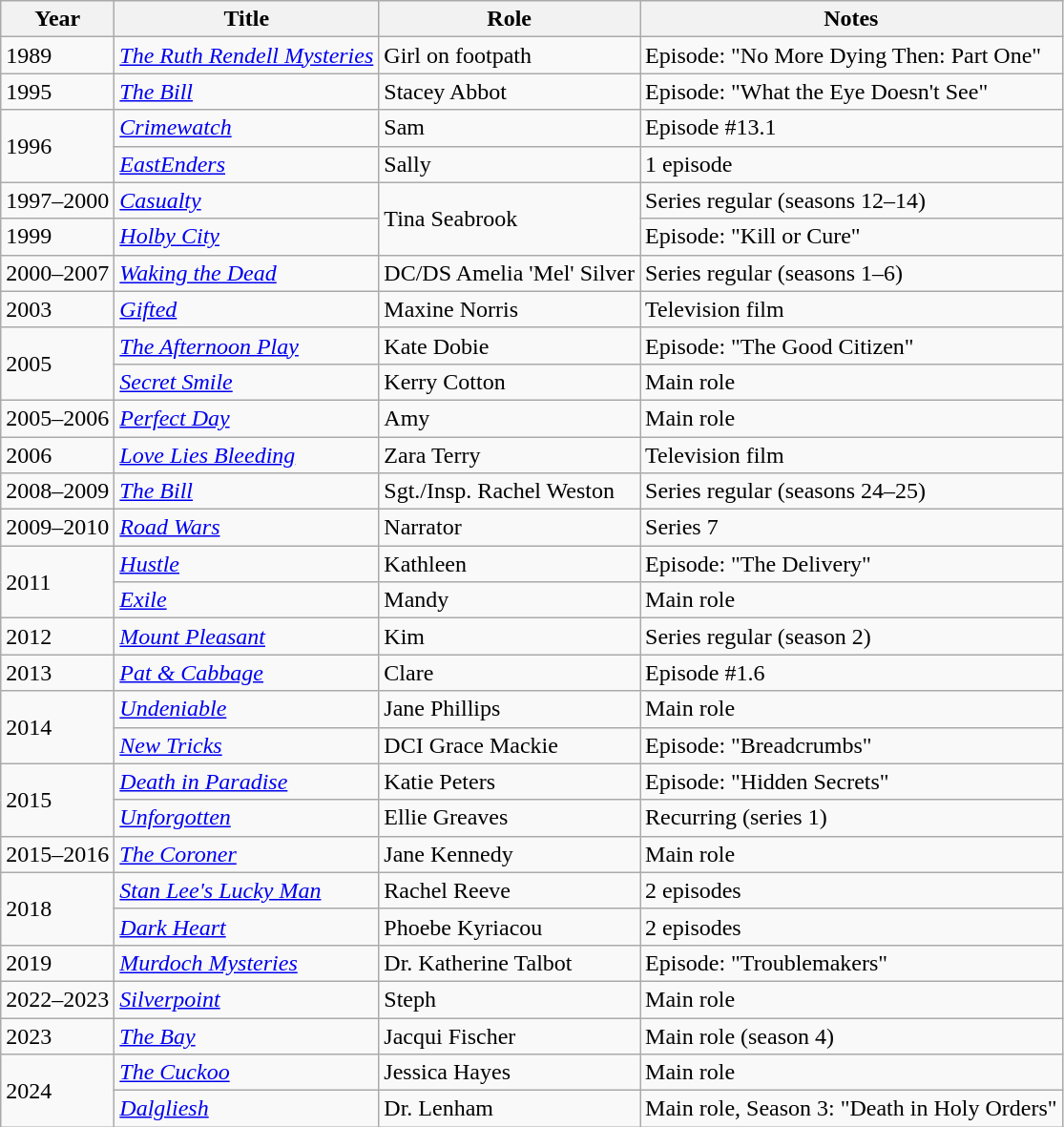<table class="wikitable">
<tr>
<th>Year</th>
<th>Title</th>
<th>Role</th>
<th>Notes</th>
</tr>
<tr>
<td>1989</td>
<td><em><a href='#'>The Ruth Rendell Mysteries</a></em></td>
<td>Girl on footpath</td>
<td>Episode: "No More Dying Then: Part One" </td>
</tr>
<tr>
<td>1995</td>
<td><em><a href='#'>The Bill</a></em></td>
<td>Stacey Abbot</td>
<td>Episode: "What the Eye Doesn't See"</td>
</tr>
<tr>
<td rowspan=2>1996</td>
<td><em><a href='#'>Crimewatch</a></em></td>
<td>Sam</td>
<td>Episode #13.1 </td>
</tr>
<tr>
<td><em><a href='#'>EastEnders</a></em></td>
<td>Sally</td>
<td>1 episode</td>
</tr>
<tr>
<td>1997–2000</td>
<td><em><a href='#'>Casualty</a></em></td>
<td rowspan=2>Tina Seabrook</td>
<td>Series regular (seasons 12–14)</td>
</tr>
<tr>
<td>1999</td>
<td><em><a href='#'>Holby City</a></em></td>
<td>Episode: "Kill or Cure"</td>
</tr>
<tr>
<td>2000–2007</td>
<td><em><a href='#'>Waking the Dead</a></em></td>
<td>DC/DS Amelia 'Mel' Silver</td>
<td>Series regular (seasons 1–6)</td>
</tr>
<tr>
<td>2003</td>
<td><em><a href='#'>Gifted</a></em></td>
<td>Maxine Norris</td>
<td>Television film</td>
</tr>
<tr>
<td rowspan=2>2005</td>
<td><em><a href='#'>The Afternoon Play</a></em></td>
<td>Kate Dobie</td>
<td>Episode: "The Good Citizen"</td>
</tr>
<tr>
<td><em><a href='#'>Secret Smile</a></em></td>
<td>Kerry Cotton</td>
<td>Main role</td>
</tr>
<tr>
<td>2005–2006</td>
<td><em><a href='#'>Perfect Day</a></em></td>
<td>Amy</td>
<td>Main role</td>
</tr>
<tr>
<td>2006</td>
<td><em><a href='#'>Love Lies Bleeding</a></em></td>
<td>Zara Terry</td>
<td>Television film</td>
</tr>
<tr>
<td>2008–2009</td>
<td><em><a href='#'>The Bill</a></em></td>
<td>Sgt./Insp. Rachel Weston</td>
<td>Series regular (seasons 24–25)</td>
</tr>
<tr>
<td>2009–2010</td>
<td><em><a href='#'>Road Wars</a></em></td>
<td>Narrator</td>
<td>Series 7</td>
</tr>
<tr>
<td rowspan=2>2011</td>
<td><em><a href='#'>Hustle</a></em></td>
<td>Kathleen</td>
<td>Episode: "The Delivery"</td>
</tr>
<tr>
<td><em><a href='#'>Exile</a></em></td>
<td>Mandy</td>
<td>Main role</td>
</tr>
<tr>
<td>2012</td>
<td><em><a href='#'>Mount Pleasant</a></em></td>
<td>Kim</td>
<td>Series regular (season 2)</td>
</tr>
<tr>
<td>2013</td>
<td><em><a href='#'>Pat & Cabbage</a></em></td>
<td>Clare</td>
<td>Episode #1.6</td>
</tr>
<tr>
<td rowspan=2>2014</td>
<td><em><a href='#'>Undeniable</a></em></td>
<td>Jane Phillips</td>
<td>Main role</td>
</tr>
<tr>
<td><em><a href='#'>New Tricks</a></em></td>
<td>DCI Grace Mackie</td>
<td>Episode: "Breadcrumbs"</td>
</tr>
<tr>
<td rowspan=2>2015</td>
<td><em><a href='#'>Death in Paradise</a></em></td>
<td>Katie Peters</td>
<td>Episode: "Hidden Secrets"</td>
</tr>
<tr>
<td><em><a href='#'>Unforgotten</a></em></td>
<td>Ellie Greaves</td>
<td>Recurring (series 1)</td>
</tr>
<tr>
<td>2015–2016</td>
<td><em><a href='#'>The Coroner</a></em></td>
<td>Jane Kennedy</td>
<td>Main role</td>
</tr>
<tr>
<td rowspan=2>2018</td>
<td><em><a href='#'>Stan Lee's Lucky Man</a></em></td>
<td>Rachel Reeve</td>
<td>2 episodes</td>
</tr>
<tr>
<td><em><a href='#'>Dark Heart</a></em></td>
<td>Phoebe Kyriacou</td>
<td>2 episodes</td>
</tr>
<tr>
<td>2019</td>
<td><em><a href='#'>Murdoch Mysteries</a></em></td>
<td>Dr. Katherine Talbot</td>
<td>Episode: "Troublemakers"</td>
</tr>
<tr>
<td>2022–2023</td>
<td><em><a href='#'>Silverpoint</a></em></td>
<td>Steph</td>
<td>Main role</td>
</tr>
<tr>
<td>2023</td>
<td><em><a href='#'>The Bay</a></em></td>
<td>Jacqui Fischer</td>
<td>Main role (season 4)</td>
</tr>
<tr>
<td rowspan=2>2024</td>
<td><em><a href='#'>The Cuckoo</a></em></td>
<td>Jessica Hayes</td>
<td>Main role</td>
</tr>
<tr>
<td><em><a href='#'>Dalgliesh</a></em></td>
<td>Dr. Lenham</td>
<td>Main role, Season 3: "Death in Holy Orders"</td>
</tr>
</table>
